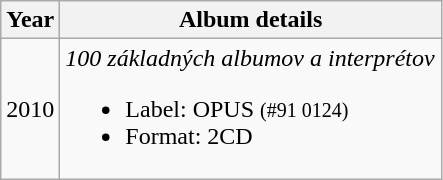<table class="wikitable" style="text-align:center;">
<tr>
<th width="5">Year</th>
<th width="247">Album details</th>
</tr>
<tr>
<td>2010</td>
<td align="left"><em>100 základných albumov a interprétov</em><br><ul><li>Label: OPUS <small>(#91 0124)</small></li><li>Format: 2CD</li></ul></td>
</tr>
</table>
